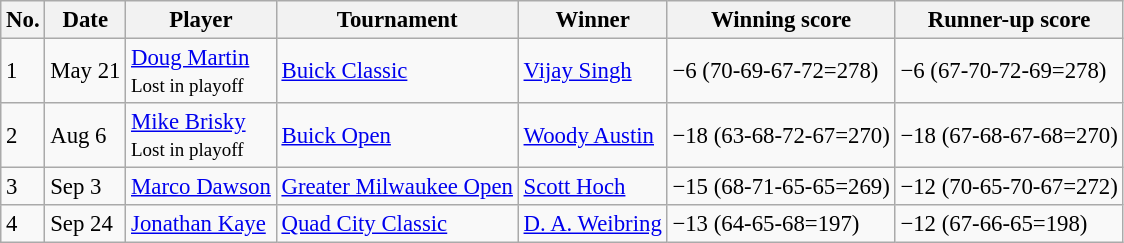<table class="wikitable" style="font-size:95%;">
<tr>
<th>No.</th>
<th>Date</th>
<th>Player</th>
<th>Tournament</th>
<th>Winner</th>
<th>Winning score</th>
<th>Runner-up score</th>
</tr>
<tr>
<td>1</td>
<td>May 21</td>
<td> <a href='#'>Doug Martin</a><br><small>Lost in playoff</small></td>
<td><a href='#'>Buick Classic</a></td>
<td> <a href='#'>Vijay Singh</a></td>
<td>−6 (70-69-67-72=278)</td>
<td>−6 (67-70-72-69=278)</td>
</tr>
<tr>
<td>2</td>
<td>Aug 6</td>
<td> <a href='#'>Mike Brisky</a><br><small>Lost in playoff</small></td>
<td><a href='#'>Buick Open</a></td>
<td> <a href='#'>Woody Austin</a></td>
<td>−18 (63-68-72-67=270)</td>
<td>−18 (67-68-67-68=270)</td>
</tr>
<tr>
<td>3</td>
<td>Sep 3</td>
<td> <a href='#'>Marco Dawson</a></td>
<td><a href='#'>Greater Milwaukee Open</a></td>
<td> <a href='#'>Scott Hoch</a></td>
<td>−15 (68-71-65-65=269)</td>
<td>−12 (70-65-70-67=272)</td>
</tr>
<tr>
<td>4</td>
<td>Sep 24</td>
<td> <a href='#'>Jonathan Kaye</a></td>
<td><a href='#'>Quad City Classic</a></td>
<td> <a href='#'>D. A. Weibring</a></td>
<td>−13 (64-65-68=197)</td>
<td>−12 (67-66-65=198)</td>
</tr>
</table>
